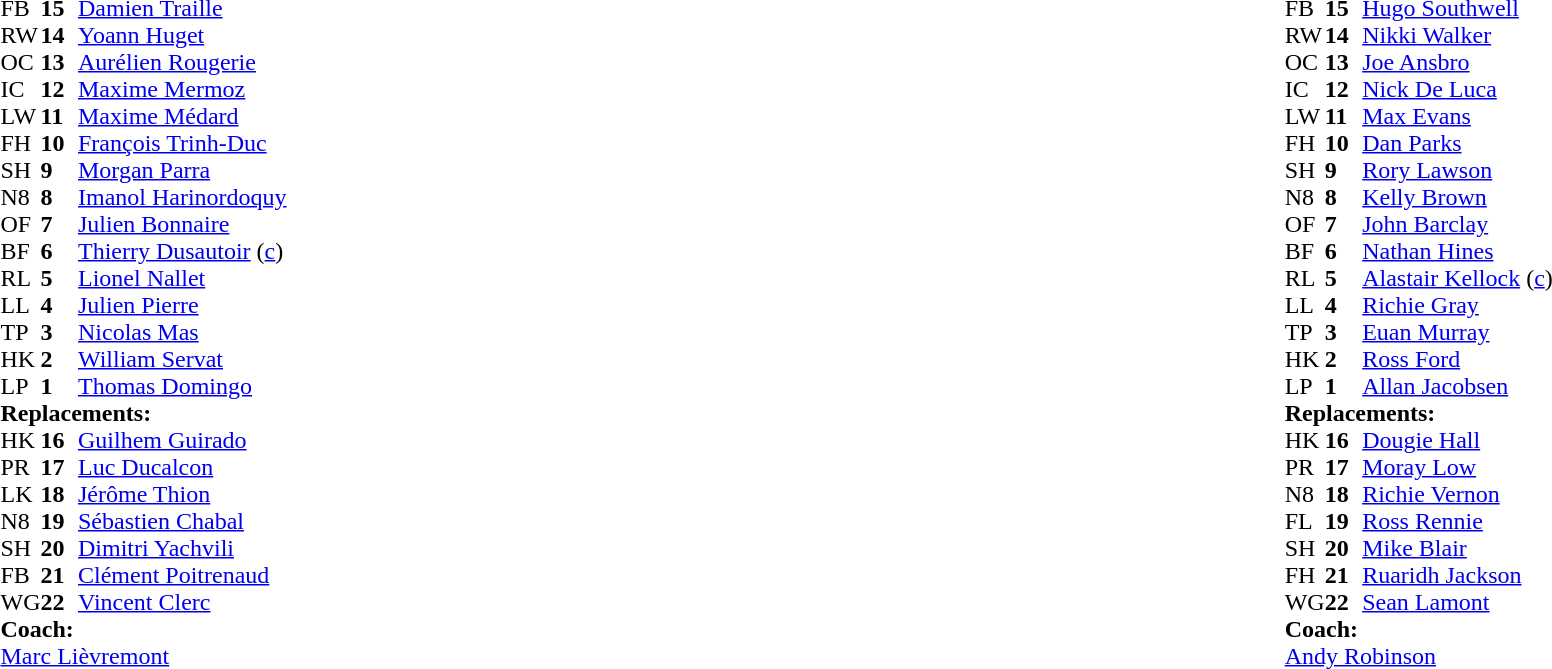<table width="100%">
<tr>
<td valign="top" width="50%"><br><table cellspacing="0" cellpadding="0">
<tr>
<th width="25"></th>
<th width="25"></th>
</tr>
<tr>
<td>FB</td>
<td><strong>15</strong></td>
<td><a href='#'>Damien Traille</a></td>
</tr>
<tr>
<td>RW</td>
<td><strong>14</strong></td>
<td><a href='#'>Yoann Huget</a></td>
</tr>
<tr>
<td>OC</td>
<td><strong>13</strong></td>
<td><a href='#'>Aurélien Rougerie</a></td>
</tr>
<tr>
<td>IC</td>
<td><strong>12</strong></td>
<td><a href='#'>Maxime Mermoz</a></td>
<td></td>
<td></td>
</tr>
<tr>
<td>LW</td>
<td><strong>11</strong></td>
<td><a href='#'>Maxime Médard</a></td>
<td></td>
<td></td>
</tr>
<tr>
<td>FH</td>
<td><strong>10</strong></td>
<td><a href='#'>François Trinh-Duc</a></td>
</tr>
<tr>
<td>SH</td>
<td><strong>9</strong></td>
<td><a href='#'>Morgan Parra</a></td>
<td></td>
<td></td>
</tr>
<tr>
<td>N8</td>
<td><strong>8</strong></td>
<td><a href='#'>Imanol Harinordoquy</a></td>
<td></td>
<td></td>
</tr>
<tr>
<td>OF</td>
<td><strong>7</strong></td>
<td><a href='#'>Julien Bonnaire</a></td>
</tr>
<tr>
<td>BF</td>
<td><strong>6</strong></td>
<td><a href='#'>Thierry Dusautoir</a> (<a href='#'>c</a>)</td>
</tr>
<tr>
<td>RL</td>
<td><strong>5</strong></td>
<td><a href='#'>Lionel Nallet</a></td>
<td></td>
<td></td>
</tr>
<tr>
<td>LL</td>
<td><strong>4</strong></td>
<td><a href='#'>Julien Pierre</a></td>
</tr>
<tr>
<td>TP</td>
<td><strong>3</strong></td>
<td><a href='#'>Nicolas Mas</a></td>
<td></td>
<td></td>
</tr>
<tr>
<td>HK</td>
<td><strong>2</strong></td>
<td><a href='#'>William Servat</a></td>
<td></td>
<td></td>
</tr>
<tr>
<td>LP</td>
<td><strong>1</strong></td>
<td><a href='#'>Thomas Domingo</a></td>
</tr>
<tr>
<td colspan="3"><strong>Replacements:</strong></td>
</tr>
<tr>
<td>HK</td>
<td><strong>16</strong></td>
<td><a href='#'>Guilhem Guirado</a></td>
<td></td>
<td></td>
</tr>
<tr>
<td>PR</td>
<td><strong>17</strong></td>
<td><a href='#'>Luc Ducalcon</a></td>
<td></td>
<td></td>
</tr>
<tr>
<td>LK</td>
<td><strong>18</strong></td>
<td><a href='#'>Jérôme Thion</a></td>
<td></td>
<td></td>
</tr>
<tr>
<td>N8</td>
<td><strong>19</strong></td>
<td><a href='#'>Sébastien Chabal</a></td>
<td></td>
<td></td>
</tr>
<tr>
<td>SH</td>
<td><strong>20</strong></td>
<td><a href='#'>Dimitri Yachvili</a></td>
<td></td>
<td></td>
</tr>
<tr>
<td>FB</td>
<td><strong>21</strong></td>
<td><a href='#'>Clément Poitrenaud</a></td>
<td></td>
<td></td>
</tr>
<tr>
<td>WG</td>
<td><strong>22</strong></td>
<td><a href='#'>Vincent Clerc</a></td>
<td></td>
<td></td>
</tr>
<tr>
<td colspan="3"><strong>Coach:</strong></td>
</tr>
<tr>
<td colspan="4"> <a href='#'>Marc Lièvremont</a></td>
</tr>
</table>
</td>
<td valign="top"></td>
<td valign="top" width="50%"><br><table cellspacing="0" cellpadding="0" align="center">
<tr>
<th width="25"></th>
<th width="25"></th>
</tr>
<tr>
<td>FB</td>
<td><strong>15</strong></td>
<td><a href='#'>Hugo Southwell</a></td>
</tr>
<tr>
<td>RW</td>
<td><strong>14</strong></td>
<td><a href='#'>Nikki Walker</a></td>
</tr>
<tr>
<td>OC</td>
<td><strong>13</strong></td>
<td><a href='#'>Joe Ansbro</a></td>
</tr>
<tr>
<td>IC</td>
<td><strong>12</strong></td>
<td><a href='#'>Nick De Luca</a></td>
<td></td>
<td></td>
</tr>
<tr>
<td>LW</td>
<td><strong>11</strong></td>
<td><a href='#'>Max Evans</a></td>
</tr>
<tr>
<td>FH</td>
<td><strong>10</strong></td>
<td><a href='#'>Dan Parks</a></td>
<td></td>
<td></td>
</tr>
<tr>
<td>SH</td>
<td><strong>9</strong></td>
<td><a href='#'>Rory Lawson</a></td>
<td></td>
<td></td>
</tr>
<tr>
<td>N8</td>
<td><strong>8</strong></td>
<td><a href='#'>Kelly Brown</a></td>
</tr>
<tr>
<td>OF</td>
<td><strong>7</strong></td>
<td><a href='#'>John Barclay</a></td>
<td></td>
<td></td>
</tr>
<tr>
<td>BF</td>
<td><strong>6</strong></td>
<td><a href='#'>Nathan Hines</a></td>
<td></td>
<td></td>
</tr>
<tr>
<td>RL</td>
<td><strong>5</strong></td>
<td><a href='#'>Alastair Kellock</a> (<a href='#'>c</a>)</td>
</tr>
<tr>
<td>LL</td>
<td><strong>4</strong></td>
<td><a href='#'>Richie Gray</a></td>
</tr>
<tr>
<td>TP</td>
<td><strong>3</strong></td>
<td><a href='#'>Euan Murray</a></td>
<td></td>
<td></td>
</tr>
<tr>
<td>HK</td>
<td><strong>2</strong></td>
<td><a href='#'>Ross Ford</a></td>
<td></td>
<td></td>
</tr>
<tr>
<td>LP</td>
<td><strong>1</strong></td>
<td><a href='#'>Allan Jacobsen</a></td>
</tr>
<tr>
<td colspan="3"><strong>Replacements:</strong></td>
</tr>
<tr>
<td>HK</td>
<td><strong>16</strong></td>
<td><a href='#'>Dougie Hall</a></td>
<td></td>
<td></td>
</tr>
<tr>
<td>PR</td>
<td><strong>17</strong></td>
<td><a href='#'>Moray Low</a></td>
<td></td>
<td></td>
</tr>
<tr>
<td>N8</td>
<td><strong>18</strong></td>
<td><a href='#'>Richie Vernon</a></td>
<td></td>
<td></td>
</tr>
<tr>
<td>FL</td>
<td><strong>19</strong></td>
<td><a href='#'>Ross Rennie</a></td>
<td></td>
<td></td>
</tr>
<tr>
<td>SH</td>
<td><strong>20</strong></td>
<td><a href='#'>Mike Blair</a></td>
<td></td>
<td></td>
</tr>
<tr>
<td>FH</td>
<td><strong>21</strong></td>
<td><a href='#'>Ruaridh Jackson</a></td>
<td></td>
<td></td>
</tr>
<tr>
<td>WG</td>
<td><strong>22</strong></td>
<td><a href='#'>Sean Lamont</a></td>
<td></td>
<td></td>
</tr>
<tr>
<td colspan="3"><strong>Coach:</strong></td>
</tr>
<tr>
<td colspan="4"> <a href='#'>Andy Robinson</a></td>
</tr>
</table>
</td>
</tr>
</table>
